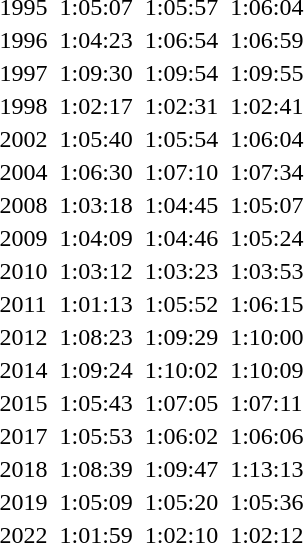<table>
<tr>
<td>1995</td>
<td></td>
<td>1:05:07</td>
<td></td>
<td>1:05:57</td>
<td></td>
<td>1:06:04</td>
</tr>
<tr>
<td>1996</td>
<td></td>
<td>1:04:23</td>
<td></td>
<td>1:06:54</td>
<td></td>
<td>1:06:59</td>
</tr>
<tr>
<td>1997</td>
<td></td>
<td>1:09:30</td>
<td></td>
<td>1:09:54</td>
<td></td>
<td>1:09:55</td>
</tr>
<tr>
<td>1998</td>
<td></td>
<td>1:02:17</td>
<td></td>
<td>1:02:31</td>
<td></td>
<td>1:02:41</td>
</tr>
<tr>
<td>2002</td>
<td></td>
<td>1:05:40</td>
<td></td>
<td>1:05:54</td>
<td></td>
<td>1:06:04</td>
</tr>
<tr>
<td>2004</td>
<td></td>
<td>1:06:30</td>
<td></td>
<td>1:07:10</td>
<td></td>
<td>1:07:34</td>
</tr>
<tr>
<td>2008</td>
<td></td>
<td>1:03:18</td>
<td></td>
<td>1:04:45</td>
<td></td>
<td>1:05:07</td>
</tr>
<tr>
<td>2009</td>
<td></td>
<td>1:04:09</td>
<td></td>
<td>1:04:46</td>
<td></td>
<td>1:05:24</td>
</tr>
<tr>
<td>2010</td>
<td></td>
<td>1:03:12</td>
<td></td>
<td>1:03:23</td>
<td></td>
<td>1:03:53</td>
</tr>
<tr>
<td>2011</td>
<td></td>
<td>1:01:13</td>
<td></td>
<td>1:05:52</td>
<td></td>
<td>1:06:15</td>
</tr>
<tr>
<td>2012</td>
<td></td>
<td>1:08:23</td>
<td></td>
<td>1:09:29</td>
<td></td>
<td>1:10:00</td>
</tr>
<tr>
<td>2014</td>
<td></td>
<td>1:09:24</td>
<td></td>
<td>1:10:02</td>
<td></td>
<td>1:10:09</td>
</tr>
<tr>
<td>2015</td>
<td></td>
<td>1:05:43</td>
<td></td>
<td>1:07:05</td>
<td></td>
<td>1:07:11</td>
</tr>
<tr>
<td>2017</td>
<td></td>
<td>1:05:53</td>
<td></td>
<td>1:06:02</td>
<td></td>
<td>1:06:06</td>
</tr>
<tr>
<td>2018</td>
<td></td>
<td>1:08:39</td>
<td></td>
<td>1:09:47</td>
<td></td>
<td>1:13:13</td>
</tr>
<tr>
<td>2019</td>
<td></td>
<td>1:05:09</td>
<td></td>
<td>1:05:20</td>
<td></td>
<td>1:05:36</td>
</tr>
<tr>
<td>2022</td>
<td></td>
<td>1:01:59</td>
<td></td>
<td>1:02:10</td>
<td></td>
<td>1:02:12</td>
</tr>
</table>
